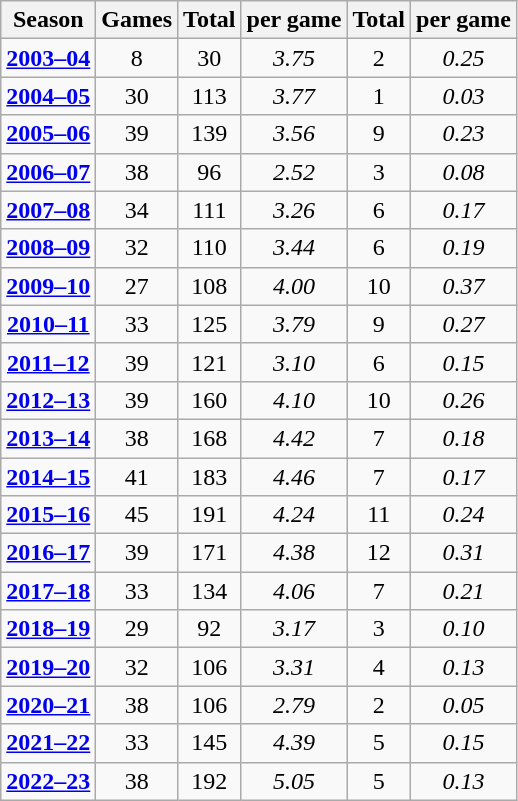<table class="wikitable" style="text-align:center">
<tr>
<th>Season</th>
<th>Games</th>
<th>Total </th>
<th> per game</th>
<th>Total </th>
<th> per game</th>
</tr>
<tr>
<td><strong><a href='#'>2003–04</a></strong></td>
<td>8</td>
<td>30</td>
<td><em>3.75</em></td>
<td>2</td>
<td><em>0.25</em></td>
</tr>
<tr>
<td><strong><a href='#'>2004–05</a></strong></td>
<td>30</td>
<td>113</td>
<td><em>3.77</em></td>
<td>1</td>
<td><em>0.03</em></td>
</tr>
<tr>
<td><strong><a href='#'>2005–06</a></strong></td>
<td>39</td>
<td>139</td>
<td><em>3.56</em></td>
<td>9</td>
<td><em>0.23</em></td>
</tr>
<tr>
<td><strong><a href='#'>2006–07</a></strong></td>
<td>38</td>
<td>96</td>
<td><em>2.52</em></td>
<td>3</td>
<td><em>0.08</em></td>
</tr>
<tr>
<td><strong><a href='#'>2007–08</a></strong></td>
<td>34</td>
<td>111</td>
<td><em>3.26</em></td>
<td>6</td>
<td><em>0.17</em></td>
</tr>
<tr>
<td><strong><a href='#'>2008–09</a></strong></td>
<td>32</td>
<td>110</td>
<td><em>3.44</em></td>
<td>6</td>
<td><em>0.19</em></td>
</tr>
<tr>
<td><strong><a href='#'>2009–10</a></strong></td>
<td>27</td>
<td>108</td>
<td><em>4.00</em></td>
<td>10</td>
<td><em>0.37</em></td>
</tr>
<tr>
<td><strong><a href='#'>2010–11</a></strong></td>
<td>33</td>
<td>125</td>
<td><em>3.79</em></td>
<td>9</td>
<td><em>0.27</em></td>
</tr>
<tr>
<td><strong><a href='#'>2011–12</a></strong></td>
<td>39</td>
<td>121</td>
<td><em>3.10</em></td>
<td>6</td>
<td><em>0.15</em></td>
</tr>
<tr>
<td><strong><a href='#'>2012–13</a></strong></td>
<td>39</td>
<td>160</td>
<td><em>4.10</em></td>
<td>10</td>
<td><em>0.26</em></td>
</tr>
<tr>
<td><strong><a href='#'>2013–14</a></strong></td>
<td>38</td>
<td>168</td>
<td><em>4.42</em></td>
<td>7</td>
<td><em>0.18</em></td>
</tr>
<tr>
<td><strong><a href='#'>2014–15</a></strong></td>
<td>41</td>
<td>183</td>
<td><em>4.46</em></td>
<td>7</td>
<td><em>0.17</em></td>
</tr>
<tr>
<td><strong><a href='#'>2015–16</a></strong></td>
<td>45</td>
<td>191</td>
<td><em>4.24</em></td>
<td>11</td>
<td><em>0.24</em></td>
</tr>
<tr>
<td><strong><a href='#'>2016–17</a></strong></td>
<td>39</td>
<td>171</td>
<td><em>4.38</em></td>
<td>12</td>
<td><em>0.31</em></td>
</tr>
<tr>
<td><strong><a href='#'>2017–18</a></strong></td>
<td>33</td>
<td>134</td>
<td><em>4.06</em></td>
<td>7</td>
<td><em>0.21</em></td>
</tr>
<tr>
<td><strong><a href='#'>2018–19</a></strong></td>
<td>29</td>
<td>92</td>
<td><em>3.17</em></td>
<td>3</td>
<td><em>0.10</em></td>
</tr>
<tr>
<td><strong><a href='#'>2019–20</a></strong></td>
<td>32</td>
<td>106</td>
<td><em>3.31</em></td>
<td>4</td>
<td><em>0.13</em></td>
</tr>
<tr>
<td><strong><a href='#'>2020–21</a></strong></td>
<td>38</td>
<td>106</td>
<td><em>2.79</em></td>
<td>2</td>
<td><em>0.05</em></td>
</tr>
<tr>
<td><strong><a href='#'>2021–22</a></strong></td>
<td>33</td>
<td>145</td>
<td><em>4.39</em></td>
<td>5</td>
<td><em>0.15</em></td>
</tr>
<tr>
<td><strong><a href='#'>2022–23</a></strong></td>
<td>38</td>
<td>192</td>
<td><em>5.05</em></td>
<td>5</td>
<td><em>0.13</em></td>
</tr>
</table>
